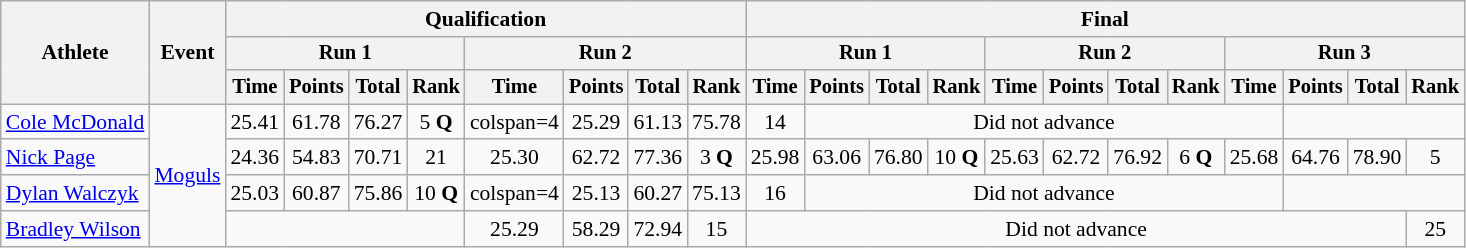<table class=wikitable style=font-size:90%;text-align:center>
<tr>
<th rowspan=3>Athlete</th>
<th rowspan=3>Event</th>
<th colspan=8>Qualification</th>
<th colspan=12>Final</th>
</tr>
<tr style=font-size:95%>
<th colspan=4>Run 1</th>
<th colspan=4>Run 2</th>
<th colspan=4>Run 1</th>
<th colspan=4>Run 2</th>
<th colspan=4>Run 3</th>
</tr>
<tr style=font-size:95%>
<th>Time</th>
<th>Points</th>
<th>Total</th>
<th>Rank</th>
<th>Time</th>
<th>Points</th>
<th>Total</th>
<th>Rank</th>
<th>Time</th>
<th>Points</th>
<th>Total</th>
<th>Rank</th>
<th>Time</th>
<th>Points</th>
<th>Total</th>
<th>Rank</th>
<th>Time</th>
<th>Points</th>
<th>Total</th>
<th>Rank</th>
</tr>
<tr>
<td align=left><a href='#'>Cole McDonald</a></td>
<td align=left rowspan=4><a href='#'>Moguls</a></td>
<td>25.41</td>
<td>61.78</td>
<td>76.27</td>
<td>5 <strong>Q</strong></td>
<td>colspan=4 </td>
<td>25.29</td>
<td>61.13</td>
<td>75.78</td>
<td>14</td>
<td colspan=8>Did not advance</td>
</tr>
<tr>
<td align=left><a href='#'>Nick Page</a></td>
<td>24.36</td>
<td>54.83</td>
<td>70.71</td>
<td>21</td>
<td>25.30</td>
<td>62.72</td>
<td>77.36</td>
<td>3 <strong>Q</strong></td>
<td>25.98</td>
<td>63.06</td>
<td>76.80</td>
<td>10 <strong>Q</strong></td>
<td>25.63</td>
<td>62.72</td>
<td>76.92</td>
<td>6 <strong>Q</strong></td>
<td>25.68</td>
<td>64.76</td>
<td>78.90</td>
<td>5</td>
</tr>
<tr>
<td align=left><a href='#'>Dylan Walczyk</a></td>
<td>25.03</td>
<td>60.87</td>
<td>75.86</td>
<td>10 <strong>Q</strong></td>
<td>colspan=4 </td>
<td>25.13</td>
<td>60.27</td>
<td>75.13</td>
<td>16</td>
<td colspan=8>Did not advance</td>
</tr>
<tr>
<td align=left><a href='#'>Bradley Wilson</a></td>
<td colspan=4></td>
<td>25.29</td>
<td>58.29</td>
<td>72.94</td>
<td>15</td>
<td colspan=11>Did not advance</td>
<td>25</td>
</tr>
</table>
